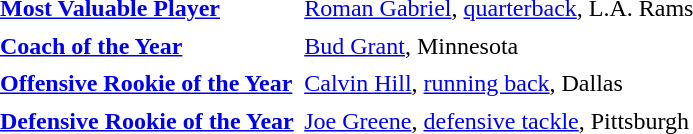<table cellpadding="3" cellspacing="1">
<tr>
<td><strong><a href='#'>Most Valuable Player</a></strong></td>
<td><a href='#'>Roman Gabriel</a>, <a href='#'>quarterback</a>, L.A. Rams</td>
</tr>
<tr>
<td><strong><a href='#'>Coach of the Year</a></strong></td>
<td><a href='#'>Bud Grant</a>, Minnesota</td>
</tr>
<tr>
<td><strong><a href='#'>Offensive Rookie of the Year</a></strong></td>
<td><a href='#'>Calvin Hill</a>, <a href='#'>running back</a>, Dallas</td>
</tr>
<tr>
<td><strong><a href='#'>Defensive Rookie of the Year</a></strong></td>
<td><a href='#'>Joe Greene</a>, <a href='#'>defensive tackle</a>, Pittsburgh</td>
</tr>
</table>
